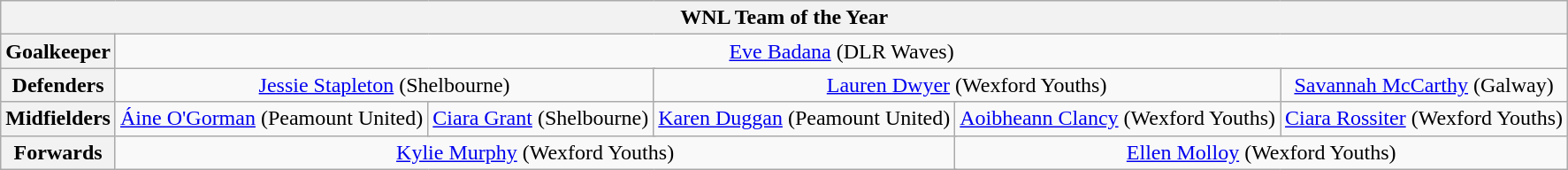<table class="wikitable" style="text-align:center">
<tr>
<th colspan="13">WNL Team of the Year</th>
</tr>
<tr>
<th>Goalkeeper</th>
<td colspan="12"><a href='#'>Eve Badana</a> (DLR Waves)</td>
</tr>
<tr>
<th>Defenders</th>
<td colspan="4"><a href='#'>Jessie Stapleton</a> (Shelbourne)</td>
<td colspan="4"><a href='#'>Lauren Dwyer</a> (Wexford Youths)</td>
<td colspan="4"><a href='#'>Savannah McCarthy</a> (Galway)</td>
</tr>
<tr>
<th>Midfielders</th>
<td colspan="2.4"><a href='#'>Áine O'Gorman</a> (Peamount United)</td>
<td colspan="2.4"><a href='#'>Ciara Grant</a> (Shelbourne)</td>
<td colspan="2.4"><a href='#'>Karen Duggan</a> (Peamount United)</td>
<td colspan="2.4"><a href='#'>Aoibheann Clancy</a> (Wexford Youths)</td>
<td colspan="2.4"><a href='#'>Ciara Rossiter</a> (Wexford Youths)</td>
</tr>
<tr>
<th>Forwards</th>
<td colspan="6"><a href='#'>Kylie Murphy</a> (Wexford Youths)</td>
<td colspan="6"><a href='#'>Ellen Molloy</a> (Wexford Youths)</td>
</tr>
</table>
